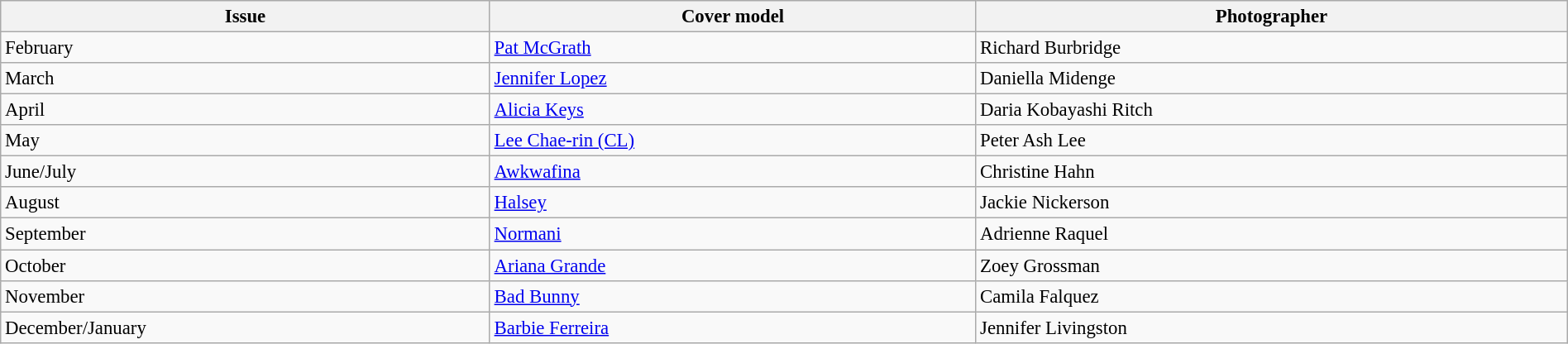<table class="sortable wikitable"  style="font-size:95%; width:100%;">
<tr>
<th style="text-align:center;">Issue</th>
<th style="text-align:center;">Cover model</th>
<th style="text-align:center;">Photographer</th>
</tr>
<tr>
<td>February</td>
<td><a href='#'>Pat McGrath</a></td>
<td>Richard Burbridge</td>
</tr>
<tr>
<td>March</td>
<td><a href='#'>Jennifer Lopez</a></td>
<td>Daniella Midenge</td>
</tr>
<tr>
<td>April</td>
<td><a href='#'>Alicia Keys</a></td>
<td>Daria Kobayashi Ritch</td>
</tr>
<tr>
<td>May</td>
<td><a href='#'>Lee Chae-rin (CL)</a></td>
<td>Peter Ash Lee</td>
</tr>
<tr>
<td>June/July</td>
<td><a href='#'>Awkwafina</a></td>
<td>Christine Hahn</td>
</tr>
<tr>
<td>August</td>
<td><a href='#'>Halsey</a></td>
<td>Jackie Nickerson</td>
</tr>
<tr>
<td>September</td>
<td><a href='#'>Normani</a></td>
<td>Adrienne Raquel</td>
</tr>
<tr>
<td>October</td>
<td><a href='#'>Ariana Grande</a></td>
<td>Zoey Grossman</td>
</tr>
<tr>
<td>November</td>
<td><a href='#'>Bad Bunny</a></td>
<td>Camila Falquez</td>
</tr>
<tr>
<td>December/January</td>
<td><a href='#'>Barbie Ferreira</a></td>
<td>Jennifer Livingston</td>
</tr>
</table>
